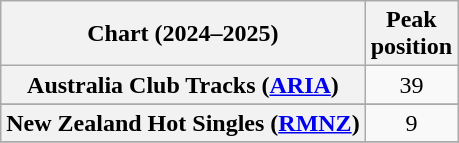<table class="wikitable sortable plainrowheaders" style="text-align:center">
<tr>
<th scope="col">Chart (2024–2025)</th>
<th scope="col">Peak<br>position</th>
</tr>
<tr>
<th scope="row">Australia Club Tracks (<a href='#'>ARIA</a>)</th>
<td>39</td>
</tr>
<tr>
</tr>
<tr>
<th scope="row">New Zealand Hot Singles (<a href='#'>RMNZ</a>)</th>
<td>9</td>
</tr>
<tr>
</tr>
</table>
